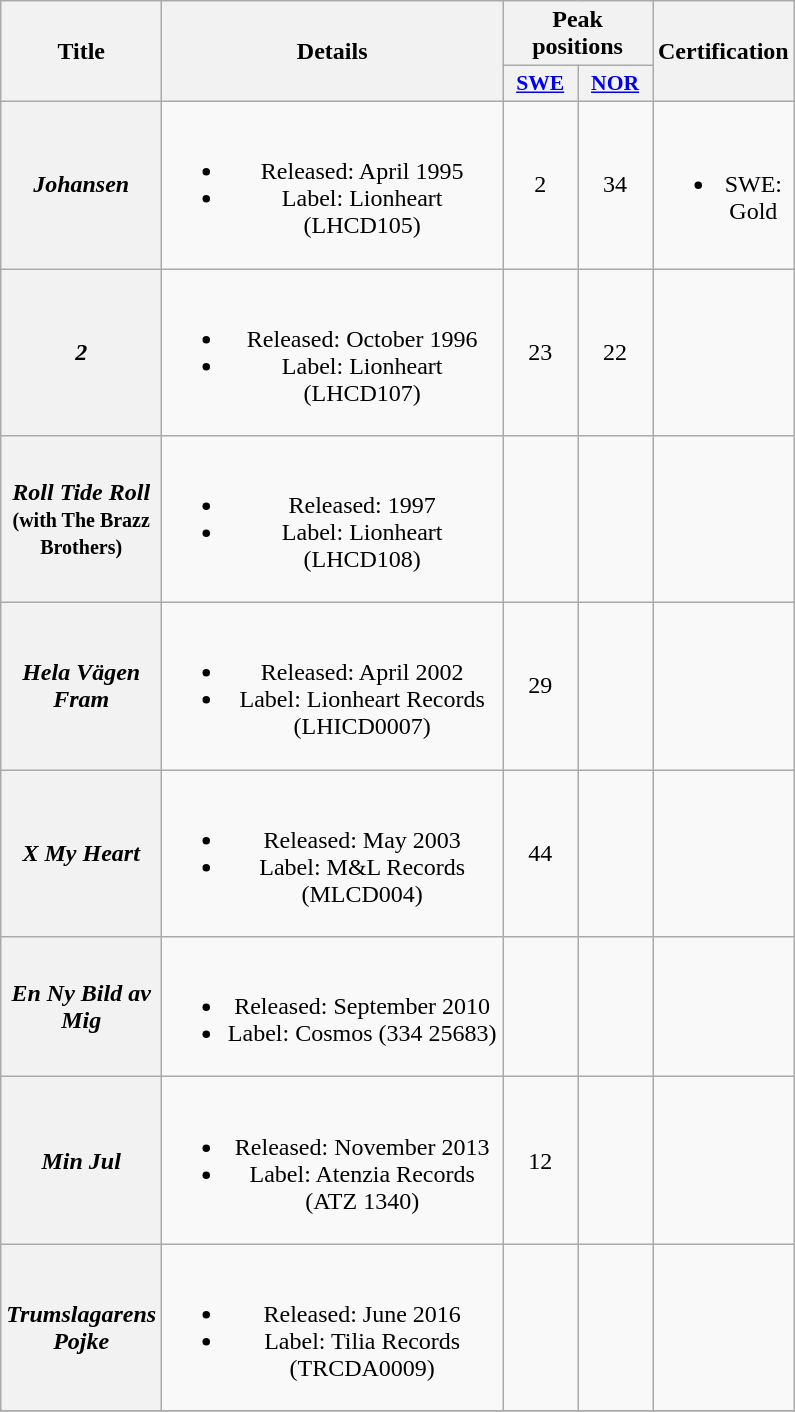<table class="wikitable plainrowheaders" style="text-align:center;" border="1">
<tr>
<th align="center" rowspan="2" width="15">Title</th>
<th align="center" rowspan="2" width="220">Details</th>
<th align="center" colspan="2" width="20">Peak positions</th>
<th align="center" rowspan="2" width="10">Certification</th>
</tr>
<tr>
<th scope="col" style="width:3em;font-size:90%;"><a href='#'>SWE</a><br></th>
<th scope="col" style="width:3em;font-size:90%;"><a href='#'>NOR</a><br></th>
</tr>
<tr>
<th scope="row"><em>Johansen</em></th>
<td><br><ul><li>Released: April 1995</li><li>Label: Lionheart (LHCD105)</li></ul></td>
<td style="text-align:center;">2</td>
<td style="text-align:center;">34</td>
<td><br><ul><li>SWE: Gold</li></ul></td>
</tr>
<tr>
<th scope="row"><em>2</em></th>
<td><br><ul><li>Released: October 1996</li><li>Label: Lionheart (LHCD107)</li></ul></td>
<td style="text-align:center;">23</td>
<td style="text-align:center;">22</td>
<td></td>
</tr>
<tr>
<th scope="row"><em>Roll Tide Roll</em> <br><small>(with The Brazz Brothers)</small></th>
<td><br><ul><li>Released: 1997</li><li>Label: Lionheart (LHCD108)</li></ul></td>
<td style="text-align:center;"></td>
<td style="text-align:center;"></td>
<td></td>
</tr>
<tr>
<th scope="row"><em>Hela Vägen Fram</em></th>
<td><br><ul><li>Released: April 2002</li><li>Label: Lionheart Records (LHICD0007)</li></ul></td>
<td style="text-align:center;">29</td>
<td style="text-align:center;"></td>
<td></td>
</tr>
<tr>
<th scope="row"><em>X My Heart</em></th>
<td><br><ul><li>Released: May 2003</li><li>Label: M&L Records (MLCD004)</li></ul></td>
<td style="text-align:center;">44</td>
<td style="text-align:center;"></td>
<td></td>
</tr>
<tr>
<th scope="row"><em>En Ny Bild av Mig</em></th>
<td><br><ul><li>Released: September 2010</li><li>Label: Cosmos (334 25683)</li></ul></td>
<td style="text-align:center;"></td>
<td style="text-align:center;"></td>
<td></td>
</tr>
<tr>
<th scope="row"><em>Min Jul</em></th>
<td><br><ul><li>Released: November 2013</li><li>Label: Atenzia Records (ATZ 1340)</li></ul></td>
<td style="text-align:center;">12</td>
<td style="text-align:center;"></td>
<td></td>
</tr>
<tr>
<th scope="row"><em>Trumslagarens Pojke</em></th>
<td><br><ul><li>Released: June 2016</li><li>Label: Tilia Records (TRCDA0009)</li></ul></td>
<td style="text-align:center;"></td>
<td style="text-align:center;"></td>
<td></td>
</tr>
<tr>
</tr>
</table>
